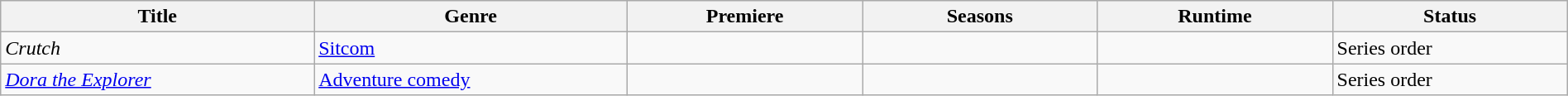<table class="wikitable sortable" style="width:100%;">
<tr>
<th style="width:20%;">Title</th>
<th style="width:20%;">Genre</th>
<th style="width:15%;">Premiere</th>
<th style="width:15%;">Seasons</th>
<th style="width:15%;">Runtime</th>
<th style="width:15%;">Status</th>
</tr>
<tr>
<td><em>Crutch</em></td>
<td><a href='#'>Sitcom</a></td>
<td></td>
<td></td>
<td></td>
<td>Series order</td>
</tr>
<tr>
<td><em><a href='#'>Dora the Explorer</a></em></td>
<td><a href='#'>Adventure comedy</a></td>
<td></td>
<td></td>
<td></td>
<td>Series order</td>
</tr>
</table>
